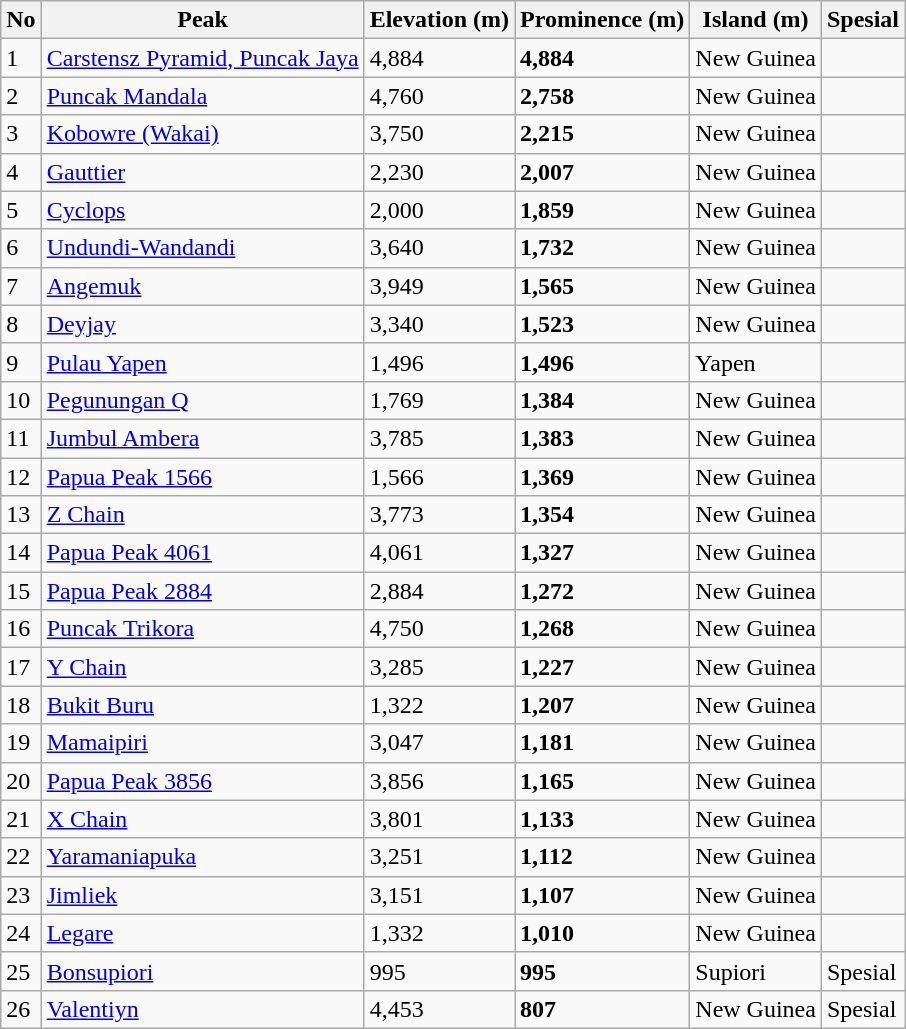<table class="wikitable sortable">
<tr>
<th>No</th>
<th>Peak</th>
<th>Elevation (m)</th>
<th>Prominence (m)</th>
<th>Island (m)</th>
<th>Spesial</th>
</tr>
<tr>
<td>1</td>
<td><a href='#'>Carstensz Pyramid, Puncak Jaya</a></td>
<td>4,884</td>
<td><strong>4,884</strong></td>
<td>New Guinea</td>
<td></td>
</tr>
<tr>
<td>2</td>
<td><a href='#'>Puncak Mandala</a></td>
<td>4,760</td>
<td><strong>2,758</strong></td>
<td>New Guinea</td>
<td></td>
</tr>
<tr>
<td>3</td>
<td><a href='#'>Kobowre (Wakai)</a></td>
<td>3,750</td>
<td><strong>2,215</strong></td>
<td>New Guinea</td>
<td></td>
</tr>
<tr>
<td>4</td>
<td><a href='#'>Gauttier</a></td>
<td>2,230</td>
<td><strong>2,007</strong></td>
<td>New Guinea</td>
<td></td>
</tr>
<tr>
<td>5</td>
<td><a href='#'>Cyclops</a></td>
<td>2,000</td>
<td><strong>1,859</strong></td>
<td>New Guinea</td>
<td></td>
</tr>
<tr>
<td>6</td>
<td><a href='#'>Undundi-Wandandi</a></td>
<td>3,640</td>
<td><strong>1,732</strong></td>
<td>New Guinea</td>
<td></td>
</tr>
<tr>
<td>7</td>
<td><a href='#'>Angemuk</a></td>
<td>3,949</td>
<td><strong>1,565</strong></td>
<td>New Guinea</td>
<td></td>
</tr>
<tr>
<td>8</td>
<td><a href='#'>Deyjay</a></td>
<td>3,340</td>
<td><strong>1,523</strong></td>
<td>New Guinea</td>
<td></td>
</tr>
<tr>
<td>9</td>
<td><a href='#'>Pulau Yapen</a></td>
<td>1,496</td>
<td><strong>1,496</strong></td>
<td>Yapen</td>
<td></td>
</tr>
<tr>
<td>10</td>
<td><a href='#'>Pegunungan Q</a></td>
<td>1,769</td>
<td><strong>1,384</strong></td>
<td>New Guinea</td>
<td></td>
</tr>
<tr>
<td>11</td>
<td><a href='#'>Jumbul Ambera</a></td>
<td>3,785</td>
<td><strong>1,383</strong></td>
<td>New Guinea</td>
<td></td>
</tr>
<tr>
<td>12</td>
<td><a href='#'>Papua Peak 1566</a></td>
<td>1,566</td>
<td><strong>1,369</strong></td>
<td>New Guinea</td>
<td></td>
</tr>
<tr>
<td>13</td>
<td><a href='#'>Z Chain</a></td>
<td>3,773</td>
<td><strong>1,354</strong></td>
<td>New Guinea</td>
<td></td>
</tr>
<tr>
<td>14</td>
<td><a href='#'>Papua Peak 4061</a></td>
<td>4,061</td>
<td><strong>1,327</strong></td>
<td>New Guinea</td>
<td></td>
</tr>
<tr>
<td>15</td>
<td><a href='#'>Papua Peak 2884</a></td>
<td>2,884</td>
<td><strong>1,272</strong></td>
<td>New Guinea</td>
<td></td>
</tr>
<tr>
<td>16</td>
<td><a href='#'>Puncak Trikora</a></td>
<td>4,750</td>
<td><strong>1,268</strong></td>
<td>New Guinea</td>
<td></td>
</tr>
<tr>
<td>17</td>
<td><a href='#'>Y Chain</a></td>
<td>3,285</td>
<td><strong>1,227</strong></td>
<td>New Guinea</td>
<td></td>
</tr>
<tr>
<td>18</td>
<td><a href='#'>Bukit Buru</a></td>
<td>1,322</td>
<td><strong>1,207</strong></td>
<td>New Guinea</td>
<td></td>
</tr>
<tr>
<td>19</td>
<td><a href='#'>Mamaipiri</a></td>
<td>3,047</td>
<td><strong>1,181</strong></td>
<td>New Guinea</td>
<td></td>
</tr>
<tr>
<td>20</td>
<td><a href='#'>Papua Peak 3856</a></td>
<td>3,856</td>
<td><strong>1,165</strong></td>
<td>New Guinea</td>
<td></td>
</tr>
<tr>
<td>21</td>
<td><a href='#'>X Chain</a></td>
<td>3,801</td>
<td><strong>1,133</strong></td>
<td>New Guinea</td>
<td></td>
</tr>
<tr>
<td>22</td>
<td><a href='#'>Yaramaniapuka</a></td>
<td>3,251</td>
<td><strong>1,112</strong></td>
<td>New Guinea</td>
<td></td>
</tr>
<tr>
<td>23</td>
<td><a href='#'>Jimliek</a></td>
<td>3,151</td>
<td><strong>1,107</strong></td>
<td>New Guinea</td>
<td></td>
</tr>
<tr>
<td>24</td>
<td><a href='#'>Legare</a></td>
<td>1,332</td>
<td><strong>1,010</strong></td>
<td>New Guinea</td>
<td></td>
</tr>
<tr>
<td>25</td>
<td><a href='#'>Bonsupiori</a></td>
<td>995</td>
<td><strong>995</strong></td>
<td>Supiori</td>
<td>Spesial</td>
</tr>
<tr>
<td>26</td>
<td><a href='#'>Valentiyn</a></td>
<td>4,453</td>
<td><strong>807</strong></td>
<td>New Guinea</td>
<td>Spesial</td>
</tr>
</table>
